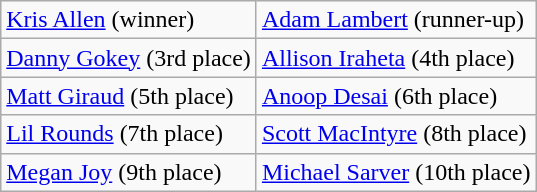<table class="wikitable" align="center">
<tr>
<td><a href='#'>Kris Allen</a> (winner)</td>
<td><a href='#'>Adam Lambert</a> (runner-up)</td>
</tr>
<tr>
<td><a href='#'>Danny Gokey</a> (3rd place)</td>
<td><a href='#'>Allison Iraheta</a> (4th place)</td>
</tr>
<tr>
<td><a href='#'>Matt Giraud</a> (5th place)</td>
<td><a href='#'>Anoop Desai</a> (6th place)</td>
</tr>
<tr>
<td><a href='#'>Lil Rounds</a> (7th place)</td>
<td><a href='#'>Scott MacIntyre</a> (8th place)</td>
</tr>
<tr>
<td><a href='#'>Megan Joy</a> (9th place)</td>
<td><a href='#'>Michael Sarver</a> (10th place)</td>
</tr>
</table>
